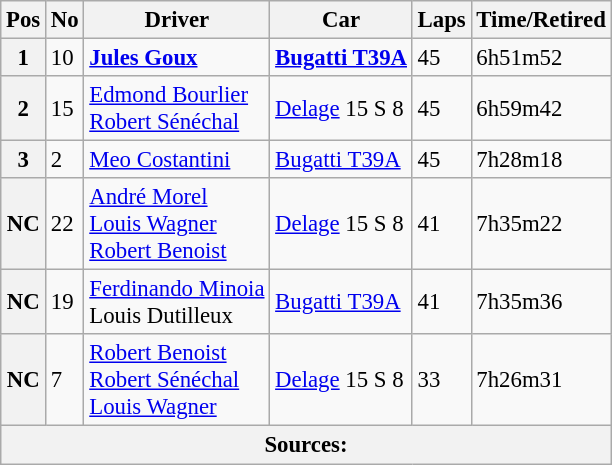<table class="wikitable" style="font-size: 95%;">
<tr>
<th>Pos</th>
<th>No</th>
<th>Driver</th>
<th>Car</th>
<th>Laps</th>
<th>Time/Retired</th>
</tr>
<tr>
<th>1</th>
<td>10</td>
<td> <strong><a href='#'>Jules Goux</a></strong></td>
<td><strong><a href='#'>Bugatti T39A</a></strong></td>
<td>45</td>
<td>6h51m52</td>
</tr>
<tr>
<th>2</th>
<td>15</td>
<td> <a href='#'>Edmond Bourlier</a><br> <a href='#'>Robert Sénéchal</a></td>
<td><a href='#'>Delage</a> 15 S 8</td>
<td>45</td>
<td>6h59m42</td>
</tr>
<tr>
<th>3</th>
<td>2</td>
<td> <a href='#'>Meo Costantini</a></td>
<td><a href='#'>Bugatti T39A</a></td>
<td>45</td>
<td>7h28m18</td>
</tr>
<tr>
<th>NC</th>
<td>22</td>
<td> <a href='#'>André Morel</a><br> <a href='#'>Louis Wagner</a><br> <a href='#'>Robert Benoist</a></td>
<td><a href='#'>Delage</a> 15 S 8</td>
<td>41</td>
<td>7h35m22</td>
</tr>
<tr>
<th>NC</th>
<td>19</td>
<td> <a href='#'>Ferdinando Minoia</a> <br>  Louis Dutilleux</td>
<td><a href='#'>Bugatti T39A</a></td>
<td>41</td>
<td>7h35m36</td>
</tr>
<tr>
<th>NC</th>
<td>7</td>
<td> <a href='#'>Robert Benoist</a><br> <a href='#'>Robert Sénéchal</a><br> <a href='#'>Louis Wagner</a></td>
<td><a href='#'>Delage</a> 15 S 8</td>
<td>33</td>
<td>7h26m31</td>
</tr>
<tr>
<th colspan=6>Sources:</th>
</tr>
</table>
